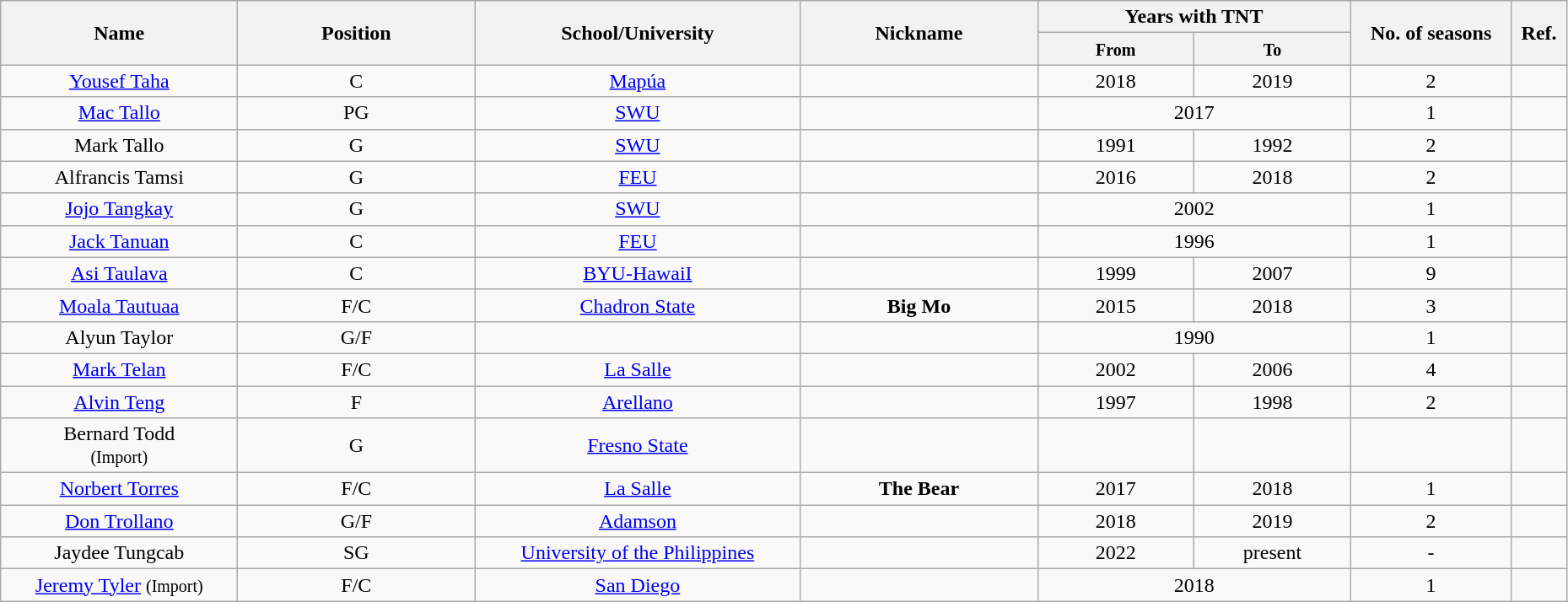<table class="wikitable sortable" style="text-align:center" width="98%">
<tr>
<th style="width:180px;" rowspan="2">Name</th>
<th style="width:180px;" rowspan="2">Position</th>
<th style="width:250px;" rowspan="2">School/University</th>
<th style="width:180px;" rowspan="2">Nickname</th>
<th style="width:180px; text-align:center;" colspan="2">Years with TNT</th>
<th rowspan="2">No. of seasons</th>
<th rowspan="2"; class=unsortable>Ref.</th>
</tr>
<tr>
<th style="width:10%; text-align:center;"><small>From</small></th>
<th style="width:10%; text-align:center;"><small>To</small></th>
</tr>
<tr>
<td><a href='#'>Yousef Taha</a></td>
<td align=center>C</td>
<td><a href='#'>Mapúa</a></td>
<td align=center></td>
<td align=center>2018</td>
<td>2019</td>
<td>2</td>
<td></td>
</tr>
<tr>
<td><a href='#'>Mac Tallo</a></td>
<td align=center>PG</td>
<td><a href='#'>SWU</a></td>
<td align=center></td>
<td colspan="2" align="center">2017</td>
<td>1</td>
<td></td>
</tr>
<tr>
<td>Mark Tallo</td>
<td>G</td>
<td><a href='#'>SWU</a></td>
<td></td>
<td>1991</td>
<td>1992</td>
<td>2</td>
<td></td>
</tr>
<tr>
<td>Alfrancis Tamsi</td>
<td align="center">G</td>
<td><a href='#'>FEU</a></td>
<td align="center"></td>
<td align="center">2016</td>
<td>2018</td>
<td>2</td>
<td></td>
</tr>
<tr>
<td><a href='#'>Jojo Tangkay</a></td>
<td align="center">G</td>
<td><a href='#'>SWU</a></td>
<td align="center"></td>
<td colspan="2" align="center">2002</td>
<td>1</td>
<td></td>
</tr>
<tr>
<td><a href='#'>Jack Tanuan</a></td>
<td align="center">C</td>
<td><a href='#'>FEU</a></td>
<td align="center"></td>
<td colspan="2" align="center">1996</td>
<td>1</td>
<td></td>
</tr>
<tr>
<td><a href='#'>Asi Taulava</a></td>
<td align="center">C</td>
<td><a href='#'>BYU-HawaiI</a></td>
<td align="center"></td>
<td align="center">1999</td>
<td>2007</td>
<td>9</td>
<td></td>
</tr>
<tr>
<td><a href='#'>Moala Tautuaa</a></td>
<td align="center">F/C</td>
<td><a href='#'>Chadron State</a></td>
<td align="center"><strong>Big Mo</strong></td>
<td align="center">2015</td>
<td>2018</td>
<td>3</td>
<td></td>
</tr>
<tr>
<td>Alyun Taylor</td>
<td align="center">G/F</td>
<td></td>
<td align="center"></td>
<td colspan="2" align="center">1990</td>
<td>1</td>
<td></td>
</tr>
<tr>
<td><a href='#'>Mark Telan</a></td>
<td align="center">F/C</td>
<td><a href='#'>La Salle</a></td>
<td align="center"></td>
<td align="center">2002</td>
<td>2006</td>
<td>4</td>
<td></td>
</tr>
<tr>
<td><a href='#'>Alvin Teng</a></td>
<td align="center">F</td>
<td><a href='#'>Arellano</a></td>
<td align="center"></td>
<td align="center">1997</td>
<td>1998</td>
<td>2</td>
<td></td>
</tr>
<tr>
<td>Bernard Todd<br><small>(Import)</small></td>
<td align="center">G</td>
<td><a href='#'>Fresno State</a></td>
<td align="center"></td>
<td align="center"></td>
<td></td>
<td></td>
<td></td>
</tr>
<tr>
<td><a href='#'>Norbert Torres</a></td>
<td align="center">F/C</td>
<td><a href='#'>La Salle</a></td>
<td align="center"><strong>The Bear</strong></td>
<td align="center">2017</td>
<td>2018</td>
<td>1</td>
<td></td>
</tr>
<tr>
<td><a href='#'>Don Trollano</a></td>
<td align="center">G/F</td>
<td><a href='#'>Adamson</a></td>
<td align="center"></td>
<td align="center">2018</td>
<td>2019</td>
<td>2</td>
<td></td>
</tr>
<tr>
<td>Jaydee Tungcab</td>
<td>SG</td>
<td><a href='#'>University of the Philippines</a></td>
<td></td>
<td>2022</td>
<td>present</td>
<td>-</td>
<td></td>
</tr>
<tr>
<td><a href='#'>Jeremy Tyler</a> <small>(Import)</small></td>
<td align="center">F/C</td>
<td><a href='#'>San Diego</a></td>
<td align="center"></td>
<td colspan="2" align="center">2018</td>
<td>1</td>
<td></td>
</tr>
</table>
